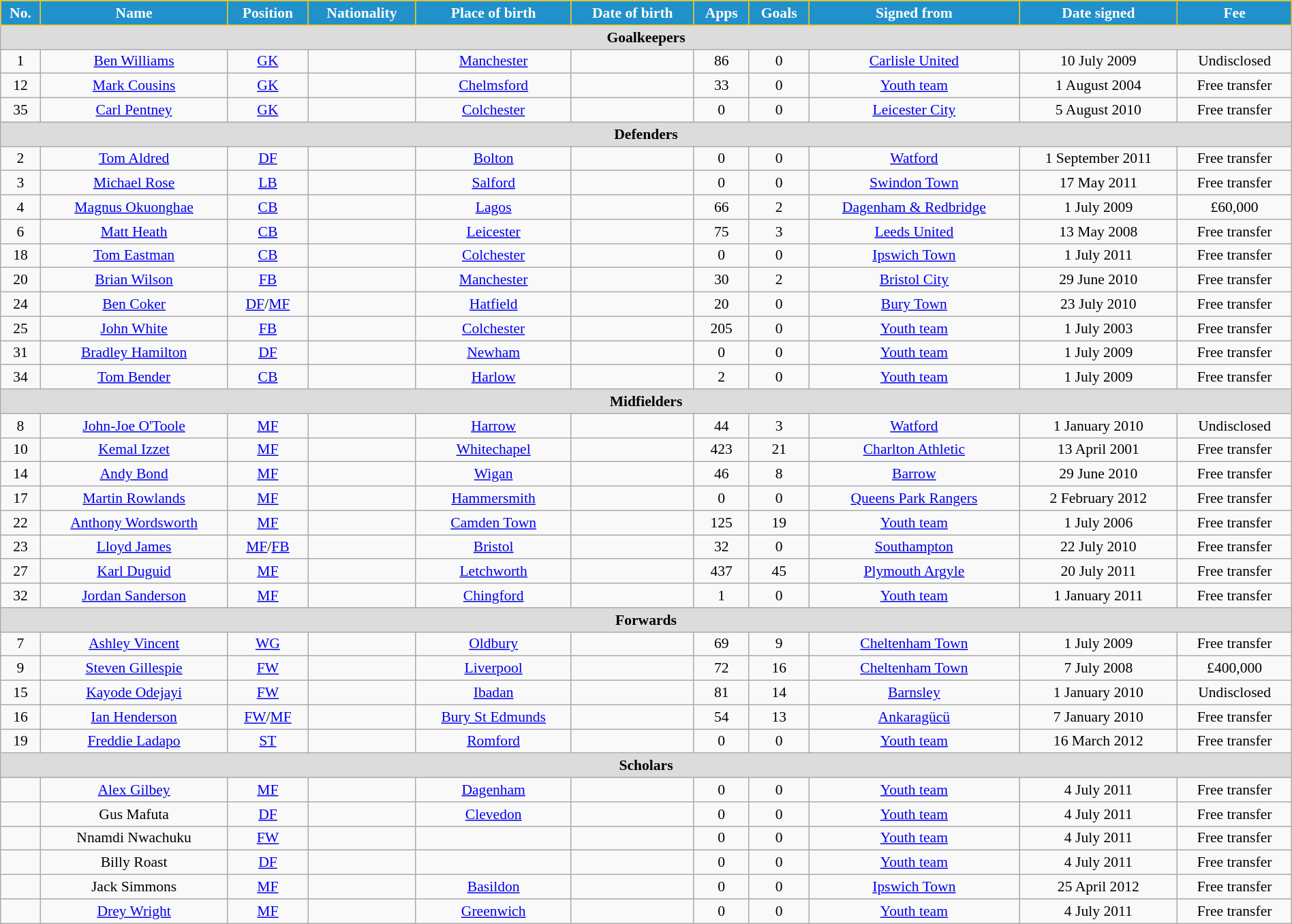<table class="wikitable" style="text-align:center; font-size:90%; width:100%;">
<tr>
<th style="background:#2191CC; color:white; border:1px solid #F7C408; text-align:center;">No.</th>
<th style="background:#2191CC; color:white; border:1px solid #F7C408; text-align:center;">Name</th>
<th style="background:#2191CC; color:white; border:1px solid #F7C408; text-align:center;">Position</th>
<th style="background:#2191CC; color:white; border:1px solid #F7C408; text-align:center;">Nationality</th>
<th style="background:#2191CC; color:white; border:1px solid #F7C408; text-align:center;">Place of birth</th>
<th style="background:#2191CC; color:white; border:1px solid #F7C408; text-align:center;">Date of birth</th>
<th style="background:#2191CC; color:white; border:1px solid #F7C408; text-align:center;">Apps</th>
<th style="background:#2191CC; color:white; border:1px solid #F7C408; text-align:center;">Goals</th>
<th style="background:#2191CC; color:white; border:1px solid #F7C408; text-align:center;">Signed from</th>
<th style="background:#2191CC; color:white; border:1px solid #F7C408; text-align:center;">Date signed</th>
<th style="background:#2191CC; color:white; border:1px solid #F7C408; text-align:center;">Fee</th>
</tr>
<tr>
<th colspan="13" style="background:#dcdcdc; text-align:center;">Goalkeepers</th>
</tr>
<tr>
<td>1</td>
<td><a href='#'>Ben Williams</a></td>
<td><a href='#'>GK</a></td>
<td></td>
<td><a href='#'>Manchester</a></td>
<td></td>
<td>86</td>
<td>0</td>
<td> <a href='#'>Carlisle United</a></td>
<td>10 July 2009</td>
<td>Undisclosed</td>
</tr>
<tr>
<td>12</td>
<td><a href='#'>Mark Cousins</a></td>
<td><a href='#'>GK</a></td>
<td></td>
<td><a href='#'>Chelmsford</a></td>
<td></td>
<td>33</td>
<td>0</td>
<td><a href='#'>Youth team</a></td>
<td>1 August 2004</td>
<td>Free transfer</td>
</tr>
<tr>
<td>35</td>
<td><a href='#'>Carl Pentney</a></td>
<td><a href='#'>GK</a></td>
<td></td>
<td><a href='#'>Colchester</a></td>
<td></td>
<td>0</td>
<td>0</td>
<td> <a href='#'>Leicester City</a></td>
<td>5 August 2010</td>
<td>Free transfer</td>
</tr>
<tr>
<th colspan="13" style="background:#dcdcdc; text-align:center;">Defenders</th>
</tr>
<tr>
<td>2</td>
<td><a href='#'>Tom Aldred</a></td>
<td><a href='#'>DF</a></td>
<td></td>
<td> <a href='#'>Bolton</a></td>
<td></td>
<td>0</td>
<td>0</td>
<td> <a href='#'>Watford</a></td>
<td>1 September 2011</td>
<td>Free transfer</td>
</tr>
<tr>
<td>3</td>
<td><a href='#'>Michael Rose</a></td>
<td><a href='#'>LB</a></td>
<td></td>
<td><a href='#'>Salford</a></td>
<td></td>
<td>0</td>
<td>0</td>
<td> <a href='#'>Swindon Town</a></td>
<td>17 May 2011</td>
<td>Free transfer</td>
</tr>
<tr>
<td>4</td>
<td><a href='#'>Magnus Okuonghae</a></td>
<td><a href='#'>CB</a></td>
<td></td>
<td> <a href='#'>Lagos</a></td>
<td></td>
<td>66</td>
<td>2</td>
<td> <a href='#'>Dagenham & Redbridge</a></td>
<td>1 July 2009</td>
<td>£60,000</td>
</tr>
<tr>
<td>6</td>
<td><a href='#'>Matt Heath</a></td>
<td><a href='#'>CB</a></td>
<td></td>
<td><a href='#'>Leicester</a></td>
<td></td>
<td>75</td>
<td>3</td>
<td> <a href='#'>Leeds United</a></td>
<td>13 May 2008</td>
<td>Free transfer</td>
</tr>
<tr>
<td>18</td>
<td><a href='#'>Tom Eastman</a></td>
<td><a href='#'>CB</a></td>
<td></td>
<td><a href='#'>Colchester</a></td>
<td></td>
<td>0</td>
<td>0</td>
<td> <a href='#'>Ipswich Town</a></td>
<td>1 July 2011</td>
<td>Free transfer</td>
</tr>
<tr>
<td>20</td>
<td><a href='#'>Brian Wilson</a></td>
<td><a href='#'>FB</a></td>
<td></td>
<td><a href='#'>Manchester</a></td>
<td></td>
<td>30</td>
<td>2</td>
<td> <a href='#'>Bristol City</a></td>
<td>29 June 2010</td>
<td>Free transfer</td>
</tr>
<tr>
<td>24</td>
<td><a href='#'>Ben Coker</a></td>
<td><a href='#'>DF</a>/<a href='#'>MF</a></td>
<td></td>
<td><a href='#'>Hatfield</a></td>
<td></td>
<td>20</td>
<td>0</td>
<td> <a href='#'>Bury Town</a></td>
<td>23 July 2010</td>
<td>Free transfer</td>
</tr>
<tr>
<td>25</td>
<td><a href='#'>John White</a></td>
<td><a href='#'>FB</a></td>
<td></td>
<td><a href='#'>Colchester</a></td>
<td></td>
<td>205</td>
<td>0</td>
<td><a href='#'>Youth team</a></td>
<td>1 July 2003</td>
<td>Free transfer</td>
</tr>
<tr>
<td>31</td>
<td><a href='#'>Bradley Hamilton</a></td>
<td><a href='#'>DF</a></td>
<td></td>
<td><a href='#'>Newham</a></td>
<td></td>
<td>0</td>
<td>0</td>
<td><a href='#'>Youth team</a></td>
<td>1 July 2009</td>
<td>Free transfer</td>
</tr>
<tr>
<td>34</td>
<td><a href='#'>Tom Bender</a></td>
<td><a href='#'>CB</a></td>
<td></td>
<td><a href='#'>Harlow</a></td>
<td></td>
<td>2</td>
<td>0</td>
<td><a href='#'>Youth team</a></td>
<td>1 July 2009</td>
<td>Free transfer</td>
</tr>
<tr>
<th colspan="13" style="background:#dcdcdc; text-align:center;">Midfielders</th>
</tr>
<tr>
<td>8</td>
<td><a href='#'>John-Joe O'Toole</a></td>
<td><a href='#'>MF</a></td>
<td></td>
<td> <a href='#'>Harrow</a></td>
<td></td>
<td>44</td>
<td>3</td>
<td> <a href='#'>Watford</a></td>
<td>1 January 2010</td>
<td>Undisclosed</td>
</tr>
<tr>
<td>10</td>
<td><a href='#'>Kemal Izzet</a></td>
<td><a href='#'>MF</a></td>
<td></td>
<td><a href='#'>Whitechapel</a></td>
<td></td>
<td>423</td>
<td>21</td>
<td> <a href='#'>Charlton Athletic</a></td>
<td>13 April 2001</td>
<td>Free transfer</td>
</tr>
<tr>
<td>14</td>
<td><a href='#'>Andy Bond</a></td>
<td><a href='#'>MF</a></td>
<td></td>
<td><a href='#'>Wigan</a></td>
<td></td>
<td>46</td>
<td>8</td>
<td> <a href='#'>Barrow</a></td>
<td>29 June 2010</td>
<td>Free transfer</td>
</tr>
<tr>
<td>17</td>
<td><a href='#'>Martin Rowlands</a></td>
<td><a href='#'>MF</a></td>
<td></td>
<td> <a href='#'>Hammersmith</a></td>
<td></td>
<td>0</td>
<td>0</td>
<td> <a href='#'>Queens Park Rangers</a></td>
<td>2 February 2012</td>
<td>Free transfer</td>
</tr>
<tr>
<td>22</td>
<td><a href='#'>Anthony Wordsworth</a></td>
<td><a href='#'>MF</a></td>
<td></td>
<td><a href='#'>Camden Town</a></td>
<td></td>
<td>125</td>
<td>19</td>
<td><a href='#'>Youth team</a></td>
<td>1 July 2006</td>
<td>Free transfer</td>
</tr>
<tr>
<td>23</td>
<td><a href='#'>Lloyd James</a></td>
<td><a href='#'>MF</a>/<a href='#'>FB</a></td>
<td></td>
<td> <a href='#'>Bristol</a></td>
<td></td>
<td>32</td>
<td>0</td>
<td> <a href='#'>Southampton</a></td>
<td>22 July 2010</td>
<td>Free transfer</td>
</tr>
<tr>
<td>27</td>
<td><a href='#'>Karl Duguid</a></td>
<td><a href='#'>MF</a></td>
<td></td>
<td><a href='#'>Letchworth</a></td>
<td></td>
<td>437</td>
<td>45</td>
<td> <a href='#'>Plymouth Argyle</a></td>
<td>20 July 2011</td>
<td>Free transfer</td>
</tr>
<tr>
<td>32</td>
<td><a href='#'>Jordan Sanderson</a></td>
<td><a href='#'>MF</a></td>
<td></td>
<td><a href='#'>Chingford</a></td>
<td></td>
<td>1</td>
<td>0</td>
<td><a href='#'>Youth team</a></td>
<td>1 January 2011</td>
<td>Free transfer</td>
</tr>
<tr>
<th colspan="13" style="background:#dcdcdc; text-align:center;">Forwards</th>
</tr>
<tr>
<td>7</td>
<td><a href='#'>Ashley Vincent</a></td>
<td><a href='#'>WG</a></td>
<td></td>
<td><a href='#'>Oldbury</a></td>
<td></td>
<td>69</td>
<td>9</td>
<td> <a href='#'>Cheltenham Town</a></td>
<td>1 July 2009</td>
<td>Free transfer</td>
</tr>
<tr>
<td>9</td>
<td><a href='#'>Steven Gillespie</a></td>
<td><a href='#'>FW</a></td>
<td></td>
<td><a href='#'>Liverpool</a></td>
<td></td>
<td>72</td>
<td>16</td>
<td> <a href='#'>Cheltenham Town</a></td>
<td>7 July 2008</td>
<td>£400,000</td>
</tr>
<tr>
<td>15</td>
<td><a href='#'>Kayode Odejayi</a></td>
<td><a href='#'>FW</a></td>
<td></td>
<td><a href='#'>Ibadan</a></td>
<td></td>
<td>81</td>
<td>14</td>
<td> <a href='#'>Barnsley</a></td>
<td>1 January 2010</td>
<td>Undisclosed</td>
</tr>
<tr>
<td>16</td>
<td><a href='#'>Ian Henderson</a></td>
<td><a href='#'>FW</a>/<a href='#'>MF</a></td>
<td></td>
<td><a href='#'>Bury St Edmunds</a></td>
<td></td>
<td>54</td>
<td>13</td>
<td> <a href='#'>Ankaragücü</a></td>
<td>7 January 2010</td>
<td>Free transfer</td>
</tr>
<tr>
<td>19</td>
<td><a href='#'>Freddie Ladapo</a></td>
<td><a href='#'>ST</a></td>
<td></td>
<td><a href='#'>Romford</a></td>
<td></td>
<td>0</td>
<td>0</td>
<td><a href='#'>Youth team</a></td>
<td>16 March 2012</td>
<td>Free transfer</td>
</tr>
<tr>
<th colspan="13" style="background:#dcdcdc; text-align:center;">Scholars</th>
</tr>
<tr>
<td></td>
<td><a href='#'>Alex Gilbey</a></td>
<td><a href='#'>MF</a></td>
<td></td>
<td><a href='#'>Dagenham</a></td>
<td></td>
<td>0</td>
<td>0</td>
<td><a href='#'>Youth team</a></td>
<td>4 July 2011</td>
<td>Free transfer</td>
</tr>
<tr>
<td></td>
<td>Gus Mafuta</td>
<td><a href='#'>DF</a></td>
<td></td>
<td><a href='#'>Clevedon</a></td>
<td></td>
<td>0</td>
<td>0</td>
<td><a href='#'>Youth team</a></td>
<td>4 July 2011</td>
<td>Free transfer</td>
</tr>
<tr>
<td></td>
<td>Nnamdi Nwachuku</td>
<td><a href='#'>FW</a></td>
<td></td>
<td></td>
<td></td>
<td>0</td>
<td>0</td>
<td><a href='#'>Youth team</a></td>
<td>4 July 2011</td>
<td>Free transfer</td>
</tr>
<tr>
<td></td>
<td>Billy Roast</td>
<td><a href='#'>DF</a></td>
<td></td>
<td></td>
<td></td>
<td>0</td>
<td>0</td>
<td><a href='#'>Youth team</a></td>
<td>4 July 2011</td>
<td>Free transfer</td>
</tr>
<tr>
<td></td>
<td>Jack Simmons</td>
<td><a href='#'>MF</a></td>
<td></td>
<td> <a href='#'>Basildon</a></td>
<td></td>
<td>0</td>
<td>0</td>
<td> <a href='#'>Ipswich Town</a></td>
<td>25 April 2012</td>
<td>Free transfer</td>
</tr>
<tr>
<td></td>
<td><a href='#'>Drey Wright</a></td>
<td><a href='#'>MF</a></td>
<td></td>
<td><a href='#'>Greenwich</a></td>
<td></td>
<td>0</td>
<td>0</td>
<td><a href='#'>Youth team</a></td>
<td>4 July 2011</td>
<td>Free transfer</td>
</tr>
</table>
